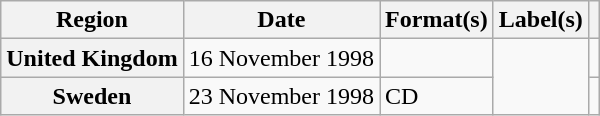<table class="wikitable plainrowheaders">
<tr>
<th scope="col">Region</th>
<th scope="col">Date</th>
<th scope="col">Format(s)</th>
<th scope="col">Label(s)</th>
<th scope="col"></th>
</tr>
<tr>
<th scope="row">United Kingdom</th>
<td>16 November 1998</td>
<td></td>
<td rowspan="2"></td>
<td></td>
</tr>
<tr>
<th scope="row">Sweden</th>
<td>23 November 1998</td>
<td>CD</td>
<td></td>
</tr>
</table>
